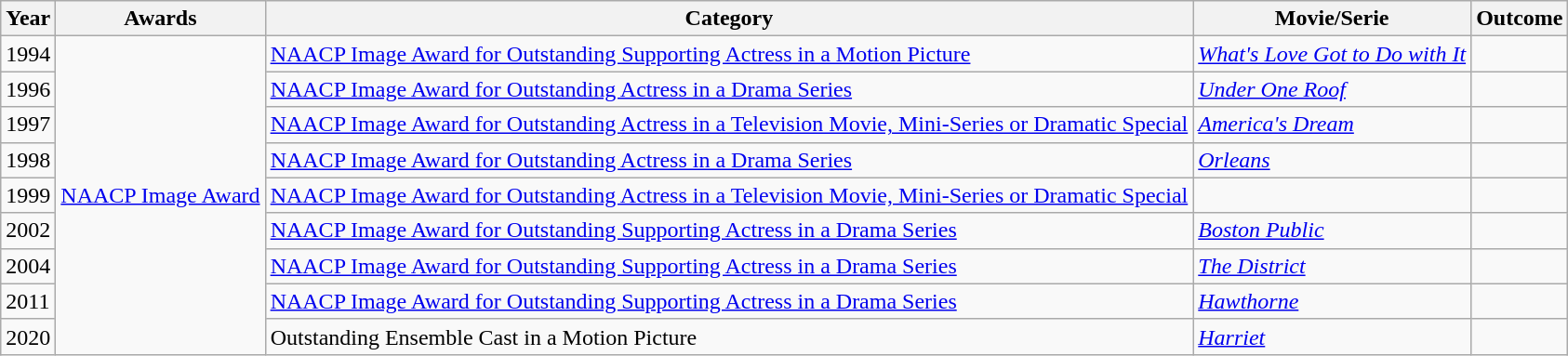<table class="wikitable sortable">
<tr>
<th>Year</th>
<th>Awards</th>
<th>Category</th>
<th>Movie/Serie</th>
<th>Outcome</th>
</tr>
<tr>
<td>1994</td>
<td rowspan=9><a href='#'>NAACP Image Award</a></td>
<td><a href='#'>NAACP Image Award for Outstanding Supporting Actress in a Motion Picture</a></td>
<td><em><a href='#'>What's Love Got to Do with It</a></em></td>
<td></td>
</tr>
<tr>
<td>1996</td>
<td><a href='#'>NAACP Image Award for Outstanding Actress in a Drama Series</a></td>
<td><em><a href='#'>Under One Roof</a></em></td>
<td></td>
</tr>
<tr>
<td>1997</td>
<td><a href='#'>NAACP Image Award for Outstanding Actress in a Television Movie, Mini-Series or Dramatic Special</a></td>
<td><em><a href='#'>America's Dream</a></em></td>
<td></td>
</tr>
<tr>
<td>1998</td>
<td><a href='#'>NAACP Image Award for Outstanding Actress in a Drama Series</a></td>
<td><a href='#'><em>Orleans</em></a></td>
<td></td>
</tr>
<tr>
<td>1999</td>
<td><a href='#'>NAACP Image Award for Outstanding Actress in a Television Movie, Mini-Series or Dramatic Special</a></td>
<td><em></em></td>
<td></td>
</tr>
<tr>
<td>2002</td>
<td><a href='#'>NAACP Image Award for Outstanding Supporting Actress in a Drama Series</a></td>
<td><em><a href='#'>Boston Public</a></em></td>
<td></td>
</tr>
<tr>
<td>2004</td>
<td><a href='#'>NAACP Image Award for Outstanding Supporting Actress in a Drama Series</a></td>
<td><em><a href='#'>The District</a></em></td>
<td></td>
</tr>
<tr>
<td>2011</td>
<td><a href='#'>NAACP Image Award for Outstanding Supporting Actress in a Drama Series</a></td>
<td><a href='#'><em>Hawthorne</em></a></td>
<td></td>
</tr>
<tr>
<td>2020</td>
<td>Outstanding Ensemble Cast in a Motion Picture</td>
<td><a href='#'><em>Harriet</em></a></td>
<td></td>
</tr>
</table>
